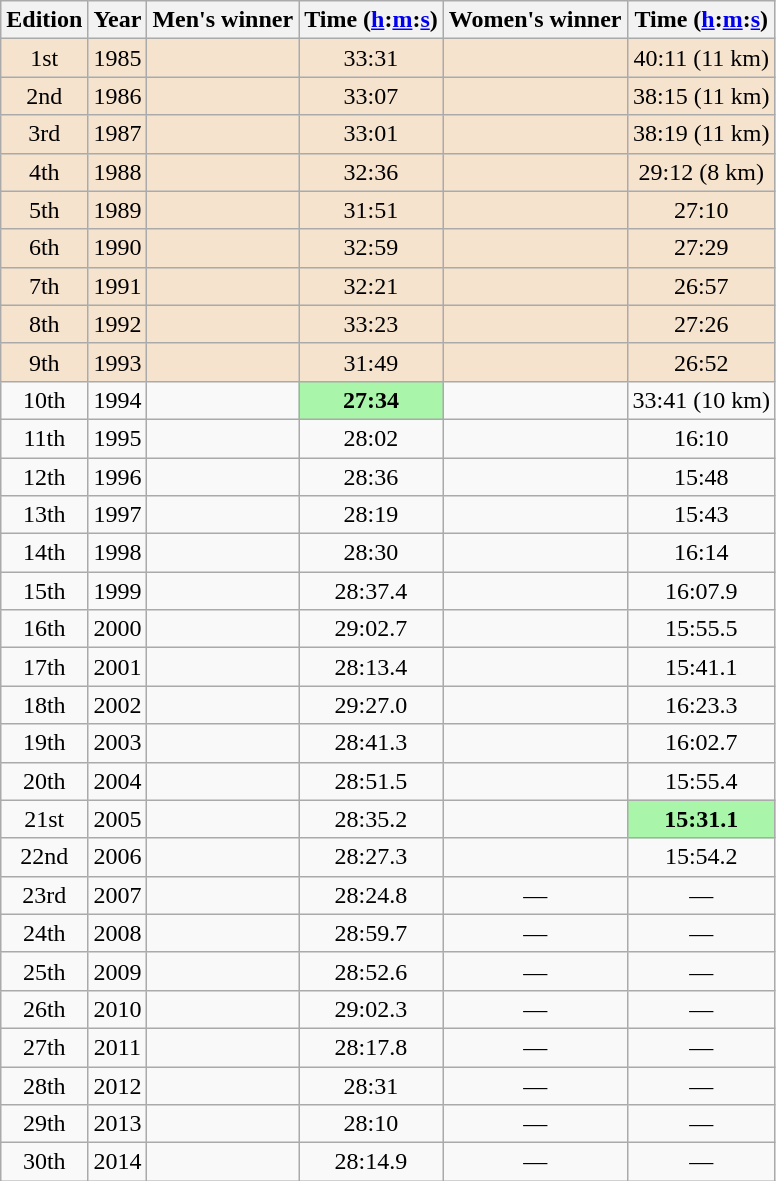<table class="wikitable sortable" style="text-align:center">
<tr>
<th class=unsortable>Edition</th>
<th>Year</th>
<th class=unsortable>Men's winner</th>
<th>Time (<a href='#'>h</a>:<a href='#'>m</a>:<a href='#'>s</a>)</th>
<th class=unsortable>Women's winner</th>
<th>Time (<a href='#'>h</a>:<a href='#'>m</a>:<a href='#'>s</a>)</th>
</tr>
<tr bgcolor=#F6E3CE>
<td>1st</td>
<td>1985</td>
<td align=left></td>
<td>33:31</td>
<td align=left></td>
<td>40:11 (11 km)</td>
</tr>
<tr bgcolor=#F6E3CE>
<td>2nd</td>
<td>1986</td>
<td align=left></td>
<td>33:07</td>
<td align=left></td>
<td>38:15 (11 km)</td>
</tr>
<tr bgcolor=#F6E3CE>
<td>3rd</td>
<td>1987</td>
<td align=left></td>
<td>33:01</td>
<td align=left></td>
<td>38:19 (11 km)</td>
</tr>
<tr bgcolor=#F6E3CE>
<td>4th</td>
<td>1988</td>
<td align=left></td>
<td>32:36</td>
<td align=left></td>
<td>29:12 (8 km)</td>
</tr>
<tr bgcolor=#F6E3CE>
<td>5th</td>
<td>1989</td>
<td align=left></td>
<td>31:51</td>
<td align=left></td>
<td>27:10</td>
</tr>
<tr bgcolor=#F6E3CE>
<td>6th</td>
<td>1990</td>
<td align=left></td>
<td>32:59</td>
<td align=left></td>
<td>27:29</td>
</tr>
<tr bgcolor=#F6E3CE>
<td>7th</td>
<td>1991</td>
<td align=left></td>
<td>32:21</td>
<td align=left></td>
<td>26:57</td>
</tr>
<tr bgcolor=#F6E3CE>
<td>8th</td>
<td>1992</td>
<td align=left></td>
<td>33:23</td>
<td align=left></td>
<td>27:26</td>
</tr>
<tr bgcolor=#F6E3CE>
<td>9th</td>
<td>1993</td>
<td align=left></td>
<td>31:49</td>
<td align=left></td>
<td>26:52</td>
</tr>
<tr>
<td>10th</td>
<td>1994</td>
<td align=left></td>
<td bgcolor=#A9F5A9><strong>27:34</strong></td>
<td align=left></td>
<td>33:41 (10 km)</td>
</tr>
<tr>
<td>11th</td>
<td>1995</td>
<td align=left></td>
<td>28:02</td>
<td align=left></td>
<td>16:10</td>
</tr>
<tr>
<td>12th</td>
<td>1996</td>
<td align=left></td>
<td>28:36</td>
<td align=left></td>
<td>15:48</td>
</tr>
<tr>
<td>13th</td>
<td>1997</td>
<td align=left></td>
<td>28:19</td>
<td align=left></td>
<td>15:43</td>
</tr>
<tr>
<td>14th</td>
<td>1998</td>
<td align=left></td>
<td>28:30</td>
<td align=left></td>
<td>16:14</td>
</tr>
<tr>
<td>15th</td>
<td>1999</td>
<td align=left></td>
<td>28:37.4</td>
<td align=left></td>
<td>16:07.9</td>
</tr>
<tr>
<td>16th</td>
<td>2000</td>
<td align=left></td>
<td>29:02.7</td>
<td align=left></td>
<td>15:55.5</td>
</tr>
<tr>
<td>17th</td>
<td>2001</td>
<td align=left></td>
<td>28:13.4</td>
<td align=left></td>
<td>15:41.1</td>
</tr>
<tr>
<td>18th</td>
<td>2002</td>
<td align=left></td>
<td>29:27.0</td>
<td align=left></td>
<td>16:23.3</td>
</tr>
<tr>
<td>19th</td>
<td>2003</td>
<td align=left></td>
<td>28:41.3</td>
<td align=left></td>
<td>16:02.7</td>
</tr>
<tr>
<td>20th</td>
<td>2004</td>
<td align=left></td>
<td>28:51.5</td>
<td align=left></td>
<td>15:55.4</td>
</tr>
<tr>
<td>21st</td>
<td>2005</td>
<td align=left></td>
<td>28:35.2</td>
<td align=left></td>
<td bgcolor=#A9F5A9><strong>15:31.1</strong></td>
</tr>
<tr>
<td>22nd</td>
<td>2006</td>
<td align=left></td>
<td>28:27.3</td>
<td align=left></td>
<td>15:54.2</td>
</tr>
<tr>
<td>23rd</td>
<td>2007</td>
<td align=left></td>
<td>28:24.8</td>
<td>—</td>
<td>—</td>
</tr>
<tr>
<td>24th</td>
<td>2008</td>
<td align=left></td>
<td>28:59.7</td>
<td>—</td>
<td>—</td>
</tr>
<tr>
<td>25th</td>
<td>2009</td>
<td align=left></td>
<td>28:52.6</td>
<td>—</td>
<td>—</td>
</tr>
<tr>
<td>26th</td>
<td>2010</td>
<td align=left></td>
<td>29:02.3</td>
<td>—</td>
<td>—</td>
</tr>
<tr>
<td>27th</td>
<td>2011</td>
<td align=left></td>
<td>28:17.8</td>
<td>—</td>
<td>—</td>
</tr>
<tr>
<td>28th</td>
<td>2012</td>
<td align=left></td>
<td>28:31</td>
<td>—</td>
<td>—</td>
</tr>
<tr>
<td>29th</td>
<td>2013</td>
<td align=left></td>
<td>28:10</td>
<td>—</td>
<td>—</td>
</tr>
<tr>
<td>30th</td>
<td>2014</td>
<td align=left></td>
<td>28:14.9</td>
<td>—</td>
<td>—</td>
</tr>
</table>
